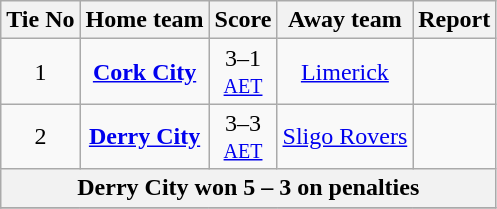<table class="wikitable" style="text-align: center">
<tr>
<th>Tie No</th>
<th>Home team</th>
<th>Score</th>
<th>Away team</th>
<th>Report</th>
</tr>
<tr>
<td>1</td>
<td><strong><a href='#'>Cork City</a></strong></td>
<td>3–1<br> <small><a href='#'>AET</a></small></td>
<td><a href='#'>Limerick</a></td>
<td></td>
</tr>
<tr>
<td>2</td>
<td><strong><a href='#'>Derry City</a></strong></td>
<td>3–3<br> <small><a href='#'>AET</a></small></td>
<td><a href='#'>Sligo Rovers</a></td>
<td></td>
</tr>
<tr>
<th colspan="5">Derry City won 5 – 3 on penalties</th>
</tr>
<tr>
</tr>
</table>
